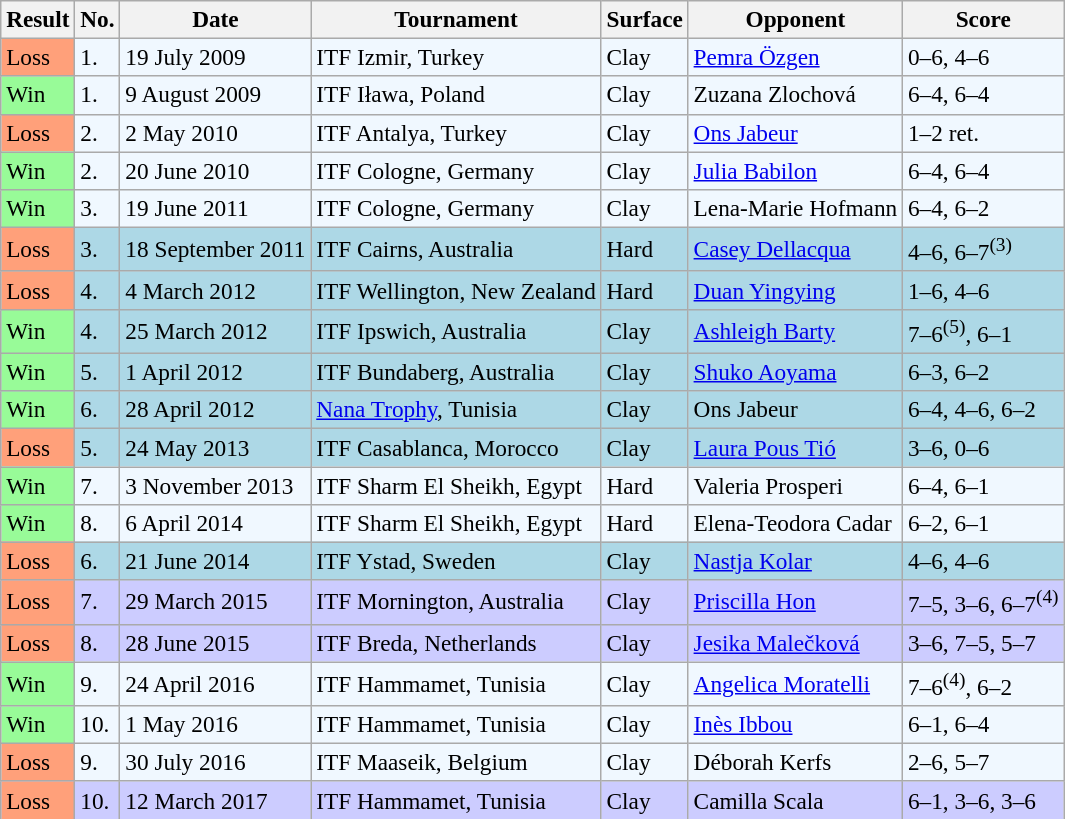<table class="sortable wikitable" style=font-size:97%>
<tr>
<th>Result</th>
<th>No.</th>
<th>Date</th>
<th>Tournament</th>
<th>Surface</th>
<th>Opponent</th>
<th class="unsortable">Score</th>
</tr>
<tr style="background:#f0f8ff;">
<td style="background:#ffa07a;">Loss</td>
<td>1.</td>
<td>19 July 2009</td>
<td>ITF Izmir, Turkey</td>
<td>Clay</td>
<td> <a href='#'>Pemra Özgen</a></td>
<td>0–6, 4–6</td>
</tr>
<tr style="background:#f0f8ff;">
<td bgcolor="98FB98">Win</td>
<td>1.</td>
<td>9 August 2009</td>
<td>ITF Iława, Poland</td>
<td>Clay</td>
<td> Zuzana Zlochová</td>
<td>6–4, 6–4</td>
</tr>
<tr style="background:#f0f8ff;">
<td style="background:#ffa07a;">Loss</td>
<td>2.</td>
<td>2 May 2010</td>
<td>ITF Antalya, Turkey</td>
<td>Clay</td>
<td> <a href='#'>Ons Jabeur</a></td>
<td>1–2 ret.</td>
</tr>
<tr style="background:#f0f8ff;">
<td bgcolor="98FB98">Win</td>
<td>2.</td>
<td>20 June 2010</td>
<td>ITF Cologne, Germany</td>
<td>Clay</td>
<td> <a href='#'>Julia Babilon</a></td>
<td>6–4, 6–4</td>
</tr>
<tr style="background:#f0f8ff;">
<td bgcolor="98FB98">Win</td>
<td>3.</td>
<td>19 June 2011</td>
<td>ITF Cologne, Germany</td>
<td>Clay</td>
<td> Lena-Marie Hofmann</td>
<td>6–4, 6–2</td>
</tr>
<tr style="background:lightblue;">
<td style="background:#ffa07a;">Loss</td>
<td>3.</td>
<td>18 September 2011</td>
<td>ITF Cairns, Australia</td>
<td>Hard</td>
<td> <a href='#'>Casey Dellacqua</a></td>
<td>4–6, 6–7<sup>(3)</sup></td>
</tr>
<tr style="background:lightblue;">
<td style="background:#ffa07a;">Loss</td>
<td>4.</td>
<td>4 March 2012</td>
<td>ITF Wellington, New Zealand</td>
<td>Hard</td>
<td> <a href='#'>Duan Yingying</a></td>
<td>1–6, 4–6</td>
</tr>
<tr style="background:lightblue;">
<td bgcolor="98FB98">Win</td>
<td>4.</td>
<td>25 March 2012</td>
<td>ITF Ipswich, Australia</td>
<td>Clay</td>
<td> <a href='#'>Ashleigh Barty</a></td>
<td>7–6<sup>(5)</sup>, 6–1</td>
</tr>
<tr style="background:lightblue;">
<td bgcolor="98FB98">Win</td>
<td>5.</td>
<td>1 April 2012</td>
<td>ITF Bundaberg, Australia</td>
<td>Clay</td>
<td> <a href='#'>Shuko Aoyama</a></td>
<td>6–3, 6–2</td>
</tr>
<tr style="background:lightblue;">
<td bgcolor="98FB98">Win</td>
<td>6.</td>
<td>28 April 2012</td>
<td><a href='#'>Nana Trophy</a>, Tunisia</td>
<td>Clay</td>
<td> Ons Jabeur</td>
<td>6–4, 4–6, 6–2</td>
</tr>
<tr style="background:lightblue;">
<td style="background:#ffa07a;">Loss</td>
<td>5.</td>
<td>24 May 2013</td>
<td>ITF Casablanca, Morocco</td>
<td>Clay</td>
<td> <a href='#'>Laura Pous Tió</a></td>
<td>3–6, 0–6</td>
</tr>
<tr style="background:#f0f8ff;">
<td bgcolor="98FB98">Win</td>
<td>7.</td>
<td>3 November 2013</td>
<td>ITF Sharm El Sheikh, Egypt</td>
<td>Hard</td>
<td> Valeria Prosperi</td>
<td>6–4, 6–1</td>
</tr>
<tr style="background:#f0f8ff;">
<td bgcolor="98FB98">Win</td>
<td>8.</td>
<td>6 April 2014</td>
<td>ITF Sharm El Sheikh, Egypt</td>
<td>Hard</td>
<td> Elena-Teodora Cadar</td>
<td>6–2, 6–1</td>
</tr>
<tr style="background:lightblue;">
<td style="background:#ffa07a;">Loss</td>
<td>6.</td>
<td>21 June 2014</td>
<td>ITF Ystad, Sweden</td>
<td>Clay</td>
<td> <a href='#'>Nastja Kolar</a></td>
<td>4–6, 4–6</td>
</tr>
<tr style="background:#ccccff;">
<td style="background:#ffa07a;">Loss</td>
<td>7.</td>
<td>29 March 2015</td>
<td>ITF Mornington, Australia</td>
<td>Clay</td>
<td> <a href='#'>Priscilla Hon</a></td>
<td>7–5, 3–6, 6–7<sup>(4)</sup></td>
</tr>
<tr style="background:#ccccff;">
<td style="background:#ffa07a;">Loss</td>
<td>8.</td>
<td>28 June 2015</td>
<td>ITF Breda, Netherlands</td>
<td>Clay</td>
<td> <a href='#'>Jesika Malečková</a></td>
<td>3–6, 7–5, 5–7</td>
</tr>
<tr style="background:#f0f8ff;">
<td bgcolor="98FB98">Win</td>
<td>9.</td>
<td>24 April 2016</td>
<td>ITF Hammamet, Tunisia</td>
<td>Clay</td>
<td> <a href='#'>Angelica Moratelli</a></td>
<td>7–6<sup>(4)</sup>, 6–2</td>
</tr>
<tr style="background:#f0f8ff;">
<td bgcolor="98FB98">Win</td>
<td>10.</td>
<td>1 May 2016</td>
<td>ITF Hammamet, Tunisia</td>
<td>Clay</td>
<td> <a href='#'>Inès Ibbou</a></td>
<td>6–1, 6–4</td>
</tr>
<tr style="background:#f0f8ff;">
<td style="background:#ffa07a;">Loss</td>
<td>9.</td>
<td>30 July 2016</td>
<td>ITF Maaseik, Belgium</td>
<td>Clay</td>
<td> Déborah Kerfs</td>
<td>2–6, 5–7</td>
</tr>
<tr style="background:#ccccff;">
<td style="background:#ffa07a;">Loss</td>
<td>10.</td>
<td>12 March 2017</td>
<td>ITF Hammamet, Tunisia</td>
<td>Clay</td>
<td> Camilla Scala</td>
<td>6–1, 3–6, 3–6</td>
</tr>
</table>
